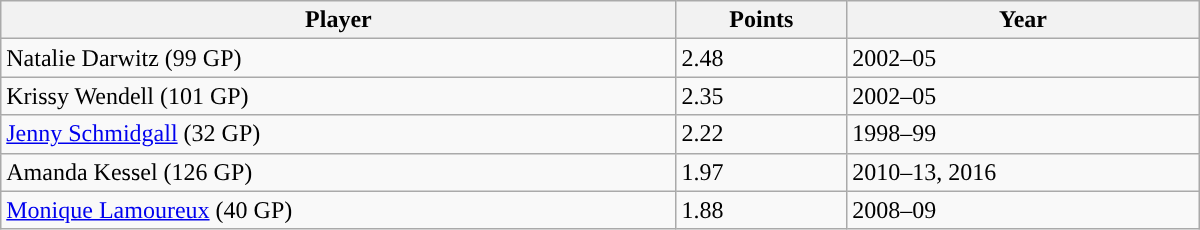<table class="wikitable" style="width: 50em">
<tr>
<th>Player</th>
<th>Points</th>
<th>Year</th>
</tr>
<tr>
<td>Natalie Darwitz (99 GP)</td>
<td>2.48</td>
<td>2002–05</td>
</tr>
<tr>
<td>Krissy Wendell (101 GP)</td>
<td>2.35</td>
<td>2002–05</td>
</tr>
<tr>
<td><a href='#'>Jenny Schmidgall</a> (32 GP)</td>
<td>2.22</td>
<td>1998–99</td>
</tr>
<tr>
<td>Amanda Kessel (126 GP)</td>
<td>1.97</td>
<td>2010–13, 2016</td>
</tr>
<tr>
<td><a href='#'>Monique Lamoureux</a> (40 GP)</td>
<td>1.88</td>
<td>2008–09</td>
</tr>
</table>
